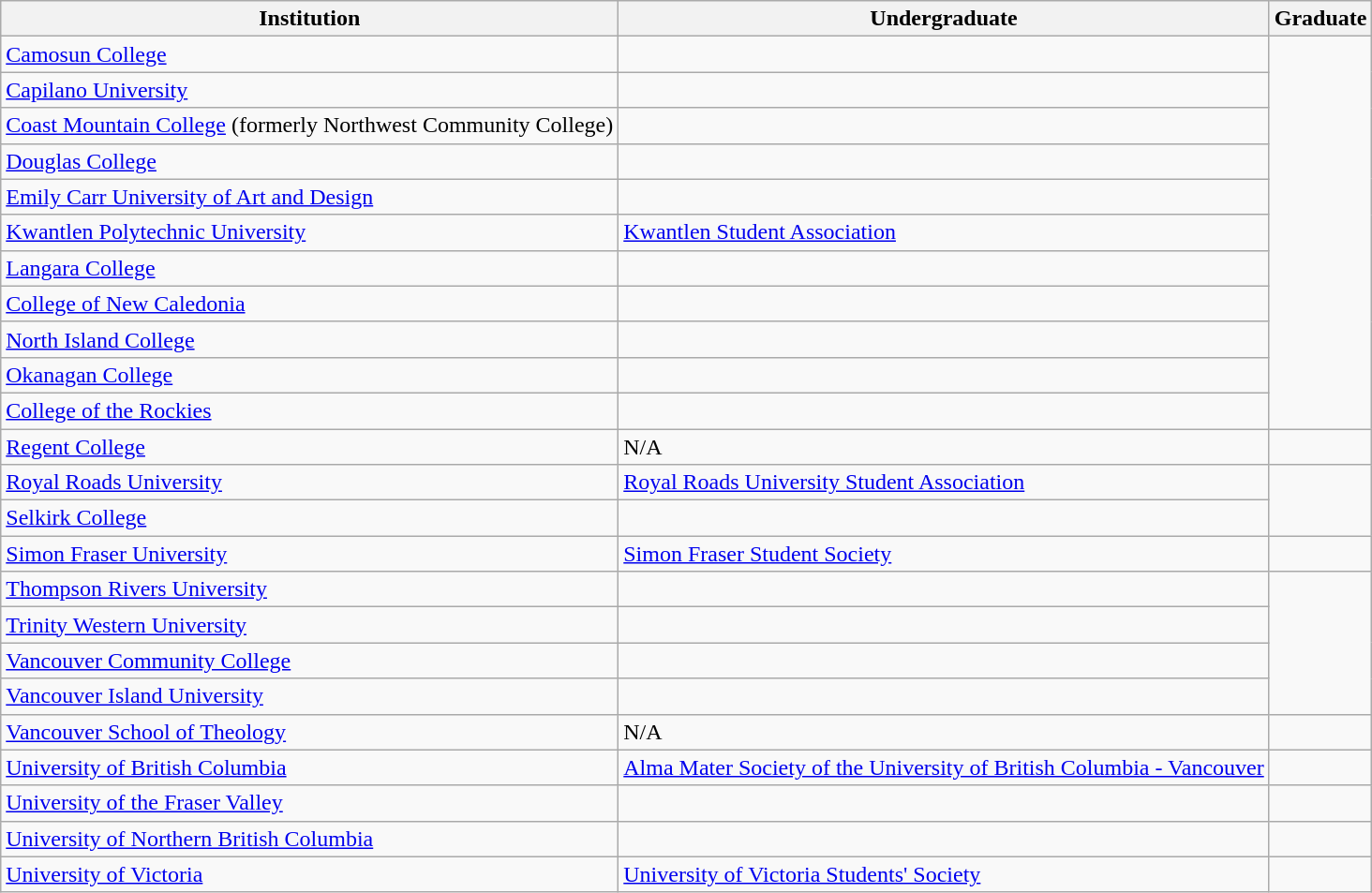<table class="wikitable sortable">
<tr>
<th>Institution</th>
<th>Undergraduate</th>
<th>Graduate</th>
</tr>
<tr>
<td><a href='#'>Camosun College</a></td>
<td></td>
</tr>
<tr>
<td><a href='#'>Capilano University</a></td>
<td></td>
</tr>
<tr>
<td><a href='#'>Coast Mountain College</a> (formerly Northwest Community College)</td>
<td></td>
</tr>
<tr>
<td><a href='#'>Douglas College</a></td>
<td></td>
</tr>
<tr>
<td><a href='#'>Emily Carr University of Art and Design</a></td>
<td></td>
</tr>
<tr>
<td><a href='#'>Kwantlen Polytechnic University</a></td>
<td><a href='#'>Kwantlen Student Association</a></td>
</tr>
<tr>
<td><a href='#'>Langara College</a></td>
<td></td>
</tr>
<tr>
<td><a href='#'>College of New Caledonia</a></td>
<td></td>
</tr>
<tr>
<td><a href='#'>North Island College</a></td>
<td></td>
</tr>
<tr>
<td><a href='#'>Okanagan College</a></td>
<td></td>
</tr>
<tr>
<td><a href='#'>College of the Rockies</a></td>
<td></td>
</tr>
<tr>
<td><a href='#'>Regent College</a></td>
<td>N/A</td>
<td></td>
</tr>
<tr>
<td><a href='#'>Royal Roads University</a></td>
<td><a href='#'>Royal Roads University Student Association</a></td>
</tr>
<tr>
<td><a href='#'>Selkirk College</a></td>
<td></td>
</tr>
<tr>
<td><a href='#'>Simon Fraser University</a></td>
<td><a href='#'>Simon Fraser Student Society</a></td>
<td></td>
</tr>
<tr>
<td><a href='#'>Thompson Rivers University</a></td>
<td></td>
</tr>
<tr>
<td><a href='#'>Trinity Western University</a></td>
<td></td>
</tr>
<tr>
<td><a href='#'>Vancouver Community College</a></td>
<td></td>
</tr>
<tr>
<td><a href='#'>Vancouver Island University</a></td>
<td></td>
</tr>
<tr>
<td><a href='#'>Vancouver School of Theology</a></td>
<td>N/A</td>
<td></td>
</tr>
<tr>
<td><a href='#'>University of British Columbia</a></td>
<td><a href='#'> Alma Mater Society of the University of British Columbia - Vancouver</a><br></td>
<td></td>
</tr>
<tr>
<td><a href='#'>University of the Fraser Valley</a></td>
<td></td>
</tr>
<tr>
<td><a href='#'>University of Northern British Columbia</a></td>
<td></td>
<td></td>
</tr>
<tr>
<td><a href='#'>University of Victoria</a></td>
<td><a href='#'>University of Victoria Students' Society</a></td>
<td></td>
</tr>
</table>
